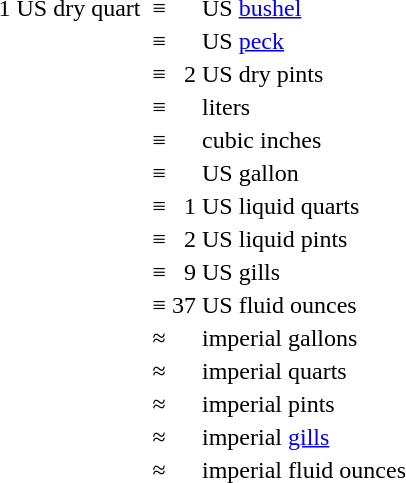<table>
<tr>
<td>1 US dry quart </td>
<td>≡</td>
<td align=right></td>
<td>US <a href='#'>bushel</a></td>
</tr>
<tr>
<td></td>
<td>≡</td>
<td align=right></td>
<td>US <a href='#'>peck</a></td>
</tr>
<tr>
<td></td>
<td>≡</td>
<td align=right>2</td>
<td>US dry pints</td>
</tr>
<tr>
<td></td>
<td>≡</td>
<td align=right></td>
<td>liters</td>
</tr>
<tr>
<td></td>
<td>≡</td>
<td align=right></td>
<td>cubic inches</td>
</tr>
<tr>
<td></td>
<td>≡</td>
<td align=right></td>
<td>US gallon</td>
</tr>
<tr>
<td></td>
<td>≡</td>
<td align=right>1</td>
<td>US liquid quarts</td>
</tr>
<tr>
<td></td>
<td>≡</td>
<td align=right>2</td>
<td>US liquid pints</td>
</tr>
<tr>
<td></td>
<td>≡</td>
<td align=right>9</td>
<td>US gills</td>
</tr>
<tr>
<td></td>
<td>≡</td>
<td align=right>37</td>
<td>US fluid ounces</td>
</tr>
<tr>
<td></td>
<td>≈</td>
<td align=right></td>
<td>imperial gallons</td>
</tr>
<tr>
<td></td>
<td>≈</td>
<td align=right></td>
<td>imperial quarts</td>
</tr>
<tr>
<td></td>
<td>≈</td>
<td align=right></td>
<td>imperial pints</td>
</tr>
<tr>
<td></td>
<td>≈</td>
<td align=right></td>
<td>imperial <a href='#'>gills</a></td>
</tr>
<tr>
<td></td>
<td>≈</td>
<td align=right></td>
<td>imperial fluid ounces</td>
</tr>
<tr>
</tr>
</table>
